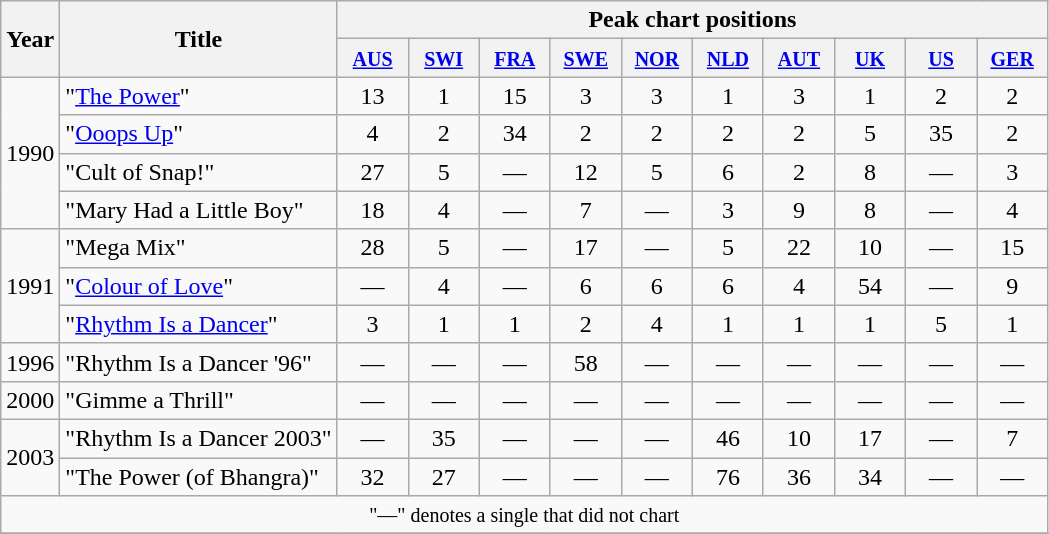<table class="wikitable">
<tr>
<th rowspan="2">Year</th>
<th rowspan="2">Title</th>
<th colspan="10">Peak chart positions</th>
</tr>
<tr>
<th width="40"><small><a href='#'>AUS</a></small><br></th>
<th width="40"><small><a href='#'>SWI</a></small><br></th>
<th width="40"><small><a href='#'>FRA</a></small><br></th>
<th width="40"><small><a href='#'>SWE</a></small><br></th>
<th width="40"><small><a href='#'>NOR</a></small><br></th>
<th width="40"><small><a href='#'>NLD</a></small><br></th>
<th width="40"><small><a href='#'>AUT</a></small><br></th>
<th width="40"><small><a href='#'>UK</a></small><br></th>
<th width="40"><small><a href='#'>US</a></small><br></th>
<th width="40"><small><a href='#'>GER</a></small><br></th>
</tr>
<tr>
<td rowspan="4">1990</td>
<td>"<a href='#'>The Power</a>"</td>
<td align="center">13</td>
<td align="center">1</td>
<td align="center">15</td>
<td align="center">3</td>
<td align="center">3</td>
<td align="center">1</td>
<td align="center">3</td>
<td align="center">1</td>
<td align="center">2</td>
<td align="center">2</td>
</tr>
<tr>
<td>"<a href='#'>Ooops Up</a>"</td>
<td align="center">4</td>
<td align="center">2</td>
<td align="center">34</td>
<td align="center">2</td>
<td align="center">2</td>
<td align="center">2</td>
<td align="center">2</td>
<td align="center">5</td>
<td align="center">35</td>
<td align="center">2</td>
</tr>
<tr>
<td>"Cult of Snap!"</td>
<td align="center">27</td>
<td align="center">5</td>
<td align="center">—</td>
<td align="center">12</td>
<td align="center">5</td>
<td align="center">6</td>
<td align="center">2</td>
<td align="center">8</td>
<td align="center">—</td>
<td align="center">3</td>
</tr>
<tr>
<td>"Mary Had a Little Boy"</td>
<td align="center">18</td>
<td align="center">4</td>
<td align="center">—</td>
<td align="center">7</td>
<td align="center">—</td>
<td align="center">3</td>
<td align="center">9</td>
<td align="center">8</td>
<td align="center">—</td>
<td align="center">4</td>
</tr>
<tr>
<td rowspan="3">1991</td>
<td>"Mega Mix"</td>
<td align="center">28</td>
<td align="center">5</td>
<td align="center">—</td>
<td align="center">17</td>
<td align="center">—</td>
<td align="center">5</td>
<td align="center">22</td>
<td align="center">10</td>
<td align="center">—</td>
<td align="center">15</td>
</tr>
<tr>
<td>"<a href='#'>Colour of Love</a>"</td>
<td align="center">—</td>
<td align="center">4</td>
<td align="center">—</td>
<td align="center">6</td>
<td align="center">6</td>
<td align="center">6</td>
<td align="center">4</td>
<td align="center">54</td>
<td align="center">—</td>
<td align="center">9</td>
</tr>
<tr>
<td>"<a href='#'>Rhythm Is a Dancer</a>"</td>
<td align="center">3</td>
<td align="center">1</td>
<td align="center">1</td>
<td align="center">2</td>
<td align="center">4</td>
<td align="center">1</td>
<td align="center">1</td>
<td align="center">1</td>
<td align="center">5</td>
<td align="center">1</td>
</tr>
<tr>
<td>1996</td>
<td>"Rhythm Is a Dancer '96"</td>
<td align="center">—</td>
<td align="center">—</td>
<td align="center">—</td>
<td align="center">58</td>
<td align="center">—</td>
<td align="center">—</td>
<td align="center">—</td>
<td align="center">—</td>
<td align="center">—</td>
<td align="center">—</td>
</tr>
<tr>
<td>2000</td>
<td>"Gimme a Thrill"</td>
<td align="center">—</td>
<td align="center">—</td>
<td align="center">—</td>
<td align="center">—</td>
<td align="center">—</td>
<td align="center">—</td>
<td align="center">—</td>
<td align="center">—</td>
<td align="center">—</td>
<td align="center">—</td>
</tr>
<tr>
<td rowspan="2">2003</td>
<td>"Rhythm Is a Dancer 2003"</td>
<td align="center">—</td>
<td align="center">35</td>
<td align="center">—</td>
<td align="center">—</td>
<td align="center">—</td>
<td align="center">46</td>
<td align="center">10</td>
<td align="center">17</td>
<td align="center">—</td>
<td align="center">7</td>
</tr>
<tr>
<td>"The Power (of Bhangra)"</td>
<td align="center">32</td>
<td align="center">27</td>
<td align="center">—</td>
<td align="center">—</td>
<td align="center">—</td>
<td align="center">76</td>
<td align="center">36</td>
<td align="center">34</td>
<td align="center">—</td>
<td align="center">—</td>
</tr>
<tr>
<td align="center" colspan="12"><small>"—" denotes a single that did not chart</small></td>
</tr>
<tr>
</tr>
</table>
